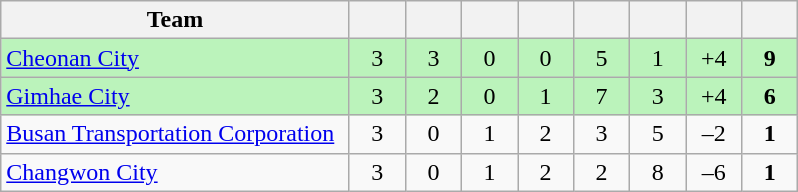<table class="wikitable" style="text-align:center;">
<tr>
<th width=225>Team</th>
<th width=30></th>
<th width=30></th>
<th width=30></th>
<th width=30></th>
<th width=30></th>
<th width=30></th>
<th width=30></th>
<th width=30></th>
</tr>
<tr bgcolor=#bbf3bb>
<td align=left><a href='#'>Cheonan City</a></td>
<td>3</td>
<td>3</td>
<td>0</td>
<td>0</td>
<td>5</td>
<td>1</td>
<td>+4</td>
<td><strong>9</strong></td>
</tr>
<tr bgcolor=#bbf3bb>
<td align=left><a href='#'>Gimhae City</a></td>
<td>3</td>
<td>2</td>
<td>0</td>
<td>1</td>
<td>7</td>
<td>3</td>
<td>+4</td>
<td><strong>6</strong></td>
</tr>
<tr>
<td align=left><a href='#'>Busan Transportation Corporation</a></td>
<td>3</td>
<td>0</td>
<td>1</td>
<td>2</td>
<td>3</td>
<td>5</td>
<td>–2</td>
<td><strong>1</strong></td>
</tr>
<tr>
<td align=left><a href='#'>Changwon City</a></td>
<td>3</td>
<td>0</td>
<td>1</td>
<td>2</td>
<td>2</td>
<td>8</td>
<td>–6</td>
<td><strong>1</strong></td>
</tr>
</table>
